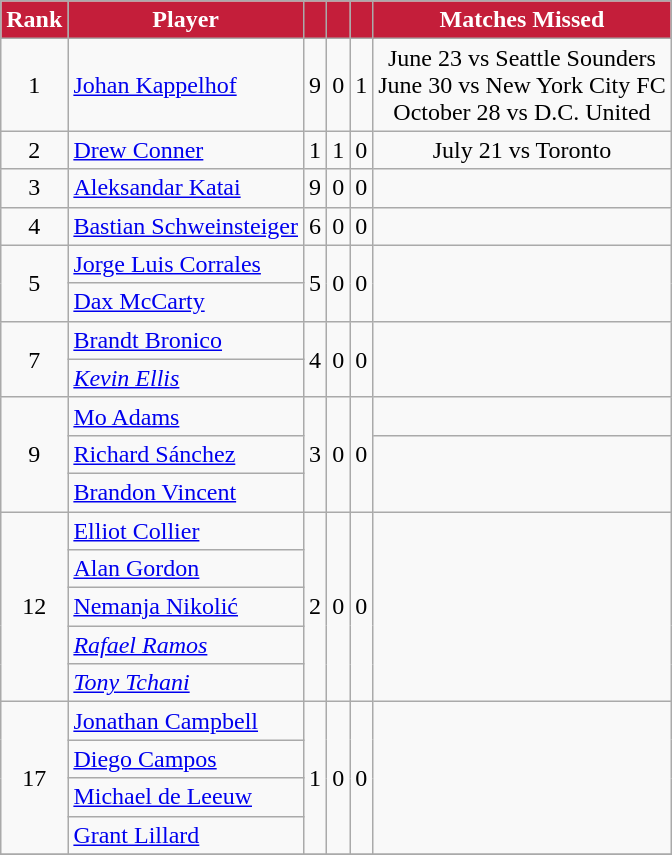<table class="wikitable" style="text-align:center; display:inline-table;">
<tr>
<th style="background:#C41E3A; color:white;">Rank</th>
<th style="background:#C41E3A; color:white;">Player</th>
<th style="background:#C41E3A; color:white;"></th>
<th style="background:#C41E3A; color:white;"></th>
<th style="background:#C41E3A; color:white;"></th>
<th style="background:#C41E3A; color:white;">Matches Missed</th>
</tr>
<tr>
<td>1</td>
<td align="left"> <a href='#'>Johan Kappelhof</a></td>
<td>9</td>
<td>0</td>
<td>1</td>
<td>June 23 vs Seattle Sounders<br>June 30 vs New York City FC<br>October 28 vs D.C. United</td>
</tr>
<tr>
<td>2</td>
<td align="left"> <a href='#'>Drew Conner</a></td>
<td>1</td>
<td>1</td>
<td>0</td>
<td>July 21 vs Toronto</td>
</tr>
<tr>
<td>3</td>
<td align="left"> <a href='#'>Aleksandar Katai</a></td>
<td>9</td>
<td>0</td>
<td>0</td>
<td></td>
</tr>
<tr>
<td>4</td>
<td align="left"> <a href='#'>Bastian Schweinsteiger</a></td>
<td>6</td>
<td>0</td>
<td>0</td>
<td></td>
</tr>
<tr>
<td rowspan="2">5</td>
<td align="left"> <a href='#'>Jorge Luis Corrales</a></td>
<td rowspan="2">5</td>
<td rowspan="2">0</td>
<td rowspan="2">0</td>
<td rowspan="2"></td>
</tr>
<tr>
<td align="left"> <a href='#'>Dax McCarty</a></td>
</tr>
<tr>
<td rowspan="2">7</td>
<td align="left"> <a href='#'>Brandt Bronico</a></td>
<td rowspan="2">4</td>
<td rowspan="2">0</td>
<td rowspan="2">0</td>
<td rowspan="2"></td>
</tr>
<tr>
<td align="left"> <em><a href='#'>Kevin Ellis</a></em></td>
</tr>
<tr>
<td rowspan="3">9</td>
<td align="left"> <a href='#'>Mo Adams</a></td>
<td rowspan="3">3</td>
<td rowspan="3">0</td>
<td rowspan="3">0</td>
<td></td>
</tr>
<tr>
<td align="left"> <a href='#'>Richard Sánchez</a></td>
<td rowspan="2"></td>
</tr>
<tr>
<td align="left"> <a href='#'>Brandon Vincent</a></td>
</tr>
<tr>
<td rowspan="5">12</td>
<td align="left"> <a href='#'>Elliot Collier</a></td>
<td rowspan="5">2</td>
<td rowspan="5">0</td>
<td rowspan="5">0</td>
<td rowspan="5"></td>
</tr>
<tr>
<td align="left"> <a href='#'>Alan Gordon</a></td>
</tr>
<tr>
<td align="left"> <a href='#'>Nemanja Nikolić</a></td>
</tr>
<tr>
<td align="left"> <em><a href='#'>Rafael Ramos</a></em></td>
</tr>
<tr>
<td align="left"> <em><a href='#'>Tony Tchani</a></em></td>
</tr>
<tr>
<td rowspan="4">17</td>
<td align="left"> <a href='#'>Jonathan Campbell</a></td>
<td rowspan="4">1</td>
<td rowspan="4">0</td>
<td rowspan="4">0</td>
<td rowspan="4"></td>
</tr>
<tr>
<td align="left"> <a href='#'>Diego Campos</a></td>
</tr>
<tr>
<td align="left"> <a href='#'>Michael de Leeuw</a></td>
</tr>
<tr>
<td align="left"> <a href='#'>Grant Lillard</a></td>
</tr>
<tr>
</tr>
</table>
